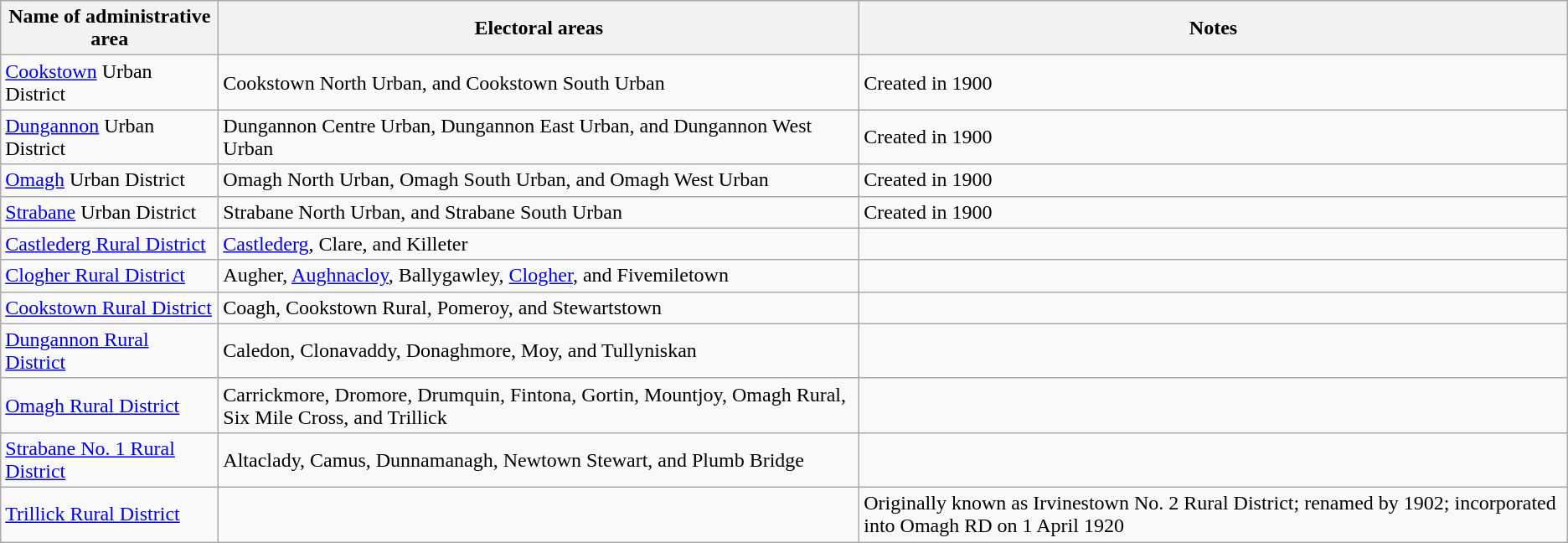<table class="wikitable">
<tr>
<th>Name of administrative area</th>
<th>Electoral areas</th>
<th>Notes</th>
</tr>
<tr>
<td><a href='#'>Cookstown</a> Urban District</td>
<td>Cookstown North Urban, and Cookstown South Urban</td>
<td>Created in 1900</td>
</tr>
<tr>
<td><a href='#'>Dungannon</a> Urban District</td>
<td>Dungannon Centre Urban, Dungannon East Urban, and Dungannon West Urban</td>
<td>Created in 1900</td>
</tr>
<tr>
<td><a href='#'>Omagh</a> Urban District</td>
<td>Omagh North Urban, Omagh South Urban, and Omagh West Urban</td>
<td>Created in 1900</td>
</tr>
<tr>
<td><a href='#'>Strabane</a> Urban District</td>
<td>Strabane North Urban, and Strabane South Urban</td>
<td>Created in 1900</td>
</tr>
<tr>
<td><a href='#'>Castlederg Rural District</a></td>
<td><a href='#'>Castlederg</a>, Clare, and Killeter</td>
<td></td>
</tr>
<tr>
<td><a href='#'>Clogher Rural District</a></td>
<td>Augher, <a href='#'>Aughnacloy</a>, Ballygawley, <a href='#'>Clogher</a>, and Fivemiletown</td>
<td></td>
</tr>
<tr>
<td><a href='#'>Cookstown Rural District</a></td>
<td>Coagh, Cookstown Rural, Pomeroy, and Stewartstown</td>
<td></td>
</tr>
<tr>
<td><a href='#'>Dungannon Rural District</a></td>
<td>Caledon, Clonavaddy, Donaghmore, Moy, and Tullyniskan</td>
<td></td>
</tr>
<tr>
<td><a href='#'>Omagh Rural District</a></td>
<td>Carrickmore, Dromore, Drumquin, Fintona, Gortin, Mountjoy, Omagh Rural, Six Mile Cross, and Trillick</td>
<td></td>
</tr>
<tr>
<td><a href='#'>Strabane No. 1 Rural District</a></td>
<td>Altaclady, Camus, Dunnamanagh, Newtown Stewart, and Plumb Bridge</td>
<td></td>
</tr>
<tr>
<td><a href='#'>Trillick Rural District</a></td>
<td></td>
<td>Originally known as Irvinestown No. 2 Rural District; renamed by 1902; incorporated into Omagh RD on 1 April 1920</td>
</tr>
</table>
